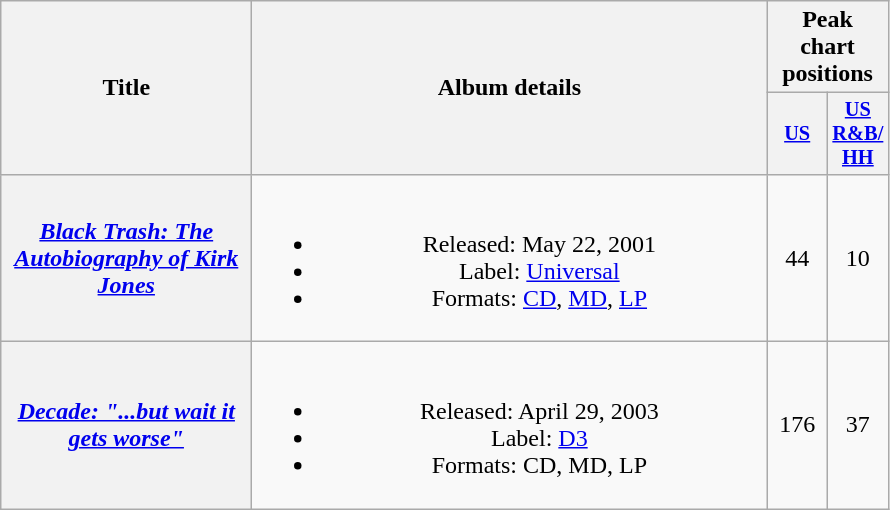<table class="wikitable plainrowheaders" style="text-align:center;">
<tr>
<th scope="col" rowspan="2" style="width:10em;">Title</th>
<th scope="col" rowspan="2" style="width:21em;">Album details</th>
<th scope="col" colspan="2">Peak chart positions</th>
</tr>
<tr>
<th scope="col" style="width:2.5em;font-size:85%;"><a href='#'>US</a><br></th>
<th scope="col" style="width:2.5em;font-size:85%;"><a href='#'>US<br>R&B/<br>HH</a><br></th>
</tr>
<tr>
<th scope="row"><em><a href='#'>Black Trash: The Autobiography of Kirk Jones</a></em></th>
<td><br><ul><li>Released: May 22, 2001</li><li>Label: <a href='#'>Universal</a></li><li>Formats: <a href='#'>CD</a>, <a href='#'>MD</a>, <a href='#'>LP</a></li></ul></td>
<td>44</td>
<td>10</td>
</tr>
<tr>
<th scope="row"><em><a href='#'>Decade: "...but wait it gets worse"</a></em></th>
<td><br><ul><li>Released: April 29, 2003</li><li>Label: <a href='#'>D3</a></li><li>Formats: CD, MD, LP</li></ul></td>
<td>176</td>
<td>37</td>
</tr>
</table>
